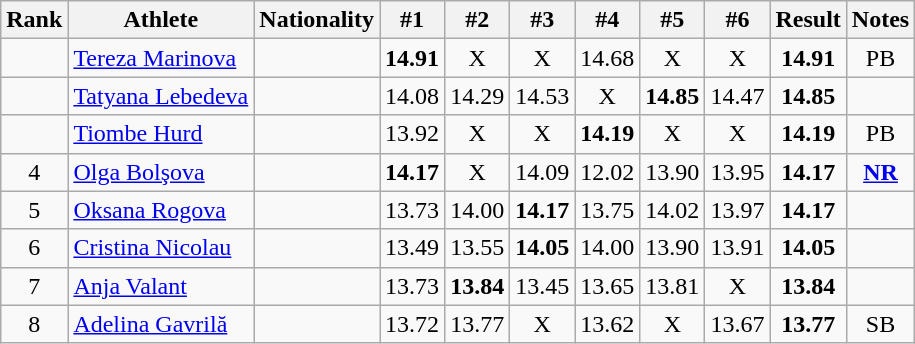<table class="wikitable sortable" style="text-align:center">
<tr>
<th>Rank</th>
<th>Athlete</th>
<th>Nationality</th>
<th>#1</th>
<th>#2</th>
<th>#3</th>
<th>#4</th>
<th>#5</th>
<th>#6</th>
<th>Result</th>
<th>Notes</th>
</tr>
<tr>
<td></td>
<td align=left><a href='#'>Tereza Marinova</a></td>
<td align=left></td>
<td><strong>14.91</strong></td>
<td>X</td>
<td>X</td>
<td>14.68</td>
<td>X</td>
<td>X</td>
<td><strong>14.91</strong></td>
<td>PB</td>
</tr>
<tr>
<td></td>
<td align=left><a href='#'>Tatyana Lebedeva</a></td>
<td align=left></td>
<td>14.08</td>
<td>14.29</td>
<td>14.53</td>
<td>X</td>
<td><strong>14.85</strong></td>
<td>14.47</td>
<td><strong>14.85</strong></td>
<td></td>
</tr>
<tr>
<td></td>
<td align=left><a href='#'>Tiombe Hurd</a></td>
<td align=left></td>
<td>13.92</td>
<td>X</td>
<td>X</td>
<td><strong>14.19</strong></td>
<td>X</td>
<td>X</td>
<td><strong>14.19</strong></td>
<td>PB</td>
</tr>
<tr>
<td>4</td>
<td align=left><a href='#'>Olga Bolşova</a></td>
<td align=left></td>
<td><strong>14.17</strong></td>
<td>X</td>
<td>14.09</td>
<td>12.02</td>
<td>13.90</td>
<td>13.95</td>
<td><strong>14.17</strong></td>
<td><strong><a href='#'>NR</a></strong></td>
</tr>
<tr>
<td>5</td>
<td align=left><a href='#'>Oksana Rogova</a></td>
<td align=left></td>
<td>13.73</td>
<td>14.00</td>
<td><strong>14.17</strong></td>
<td>13.75</td>
<td>14.02</td>
<td>13.97</td>
<td><strong>14.17</strong></td>
<td></td>
</tr>
<tr>
<td>6</td>
<td align=left><a href='#'>Cristina Nicolau</a></td>
<td align=left></td>
<td>13.49</td>
<td>13.55</td>
<td><strong>14.05</strong></td>
<td>14.00</td>
<td>13.90</td>
<td>13.91</td>
<td><strong>14.05</strong></td>
<td></td>
</tr>
<tr>
<td>7</td>
<td align=left><a href='#'>Anja Valant</a></td>
<td align=left></td>
<td>13.73</td>
<td><strong>13.84</strong></td>
<td>13.45</td>
<td>13.65</td>
<td>13.81</td>
<td>X</td>
<td><strong>13.84</strong></td>
<td></td>
</tr>
<tr>
<td>8</td>
<td align=left><a href='#'>Adelina Gavrilă</a></td>
<td align=left></td>
<td>13.72</td>
<td>13.77</td>
<td>X</td>
<td>13.62</td>
<td>X</td>
<td>13.67</td>
<td><strong>13.77</strong></td>
<td>SB</td>
</tr>
</table>
